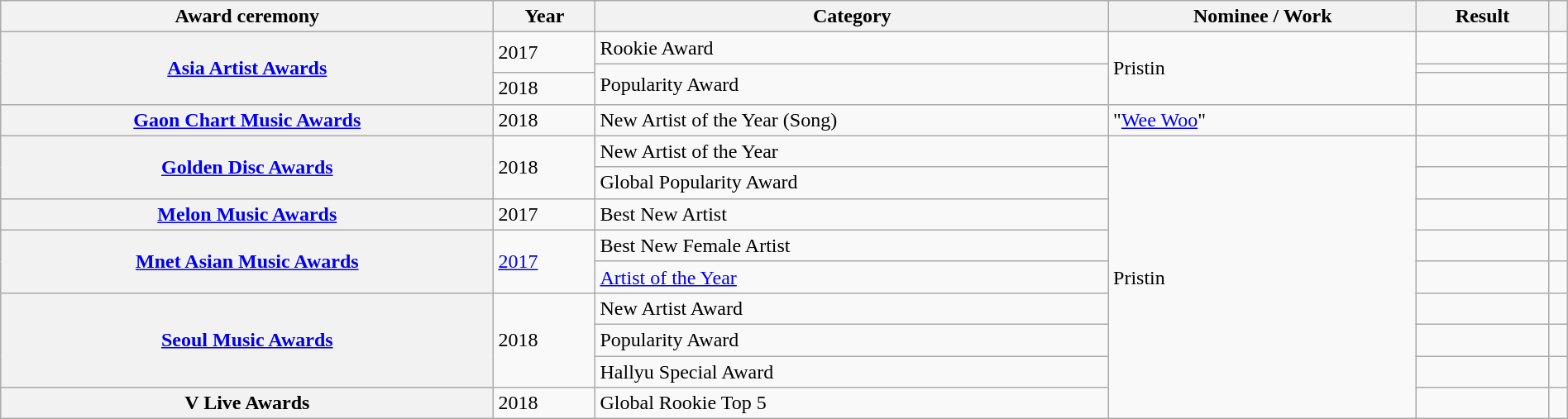<table class="wikitable sortable plainrowheaders" style="width: 100%;">
<tr>
<th scope="col">Award ceremony</th>
<th scope="col">Year</th>
<th scope="col">Category</th>
<th scope="col">Nominee / Work</th>
<th scope="col">Result</th>
<th scope="col" class="unsortable"></th>
</tr>
<tr>
<th scope="row" rowspan="3"><a href='#'>Asia Artist Awards</a></th>
<td rowspan="2">2017</td>
<td>Rookie Award</td>
<td rowspan="3">Pristin</td>
<td></td>
<td></td>
</tr>
<tr>
<td rowspan="2">Popularity Award</td>
<td></td>
<td></td>
</tr>
<tr>
<td>2018</td>
<td></td>
<td></td>
</tr>
<tr>
<th scope="row"><a href='#'>Gaon Chart Music Awards</a></th>
<td>2018</td>
<td>New Artist of the Year (Song)</td>
<td>"<a href='#'>Wee Woo</a>"</td>
<td></td>
<td></td>
</tr>
<tr>
<th scope="row" rowspan="2"><a href='#'>Golden Disc Awards</a></th>
<td rowspan="2">2018</td>
<td>New Artist of the Year</td>
<td rowspan="9">Pristin</td>
<td></td>
<td></td>
</tr>
<tr>
<td>Global Popularity Award</td>
<td></td>
<td></td>
</tr>
<tr>
<th scope="row"><a href='#'>Melon Music Awards</a></th>
<td>2017</td>
<td>Best New Artist</td>
<td></td>
<td></td>
</tr>
<tr>
<th scope="row" rowspan="2"><a href='#'>Mnet Asian Music Awards</a></th>
<td rowspan="2"><a href='#'>2017</a></td>
<td>Best New Female Artist</td>
<td></td>
<td></td>
</tr>
<tr>
<td><a href='#'>Artist of the Year</a></td>
<td></td>
<td></td>
</tr>
<tr>
<th scope="row" rowspan="3"><a href='#'>Seoul Music Awards</a></th>
<td rowspan="3">2018</td>
<td>New Artist Award</td>
<td></td>
<td></td>
</tr>
<tr>
<td>Popularity Award</td>
<td></td>
<td></td>
</tr>
<tr>
<td>Hallyu Special Award</td>
<td></td>
<td></td>
</tr>
<tr>
<th scope="row">V Live Awards</th>
<td>2018</td>
<td>Global Rookie Top 5</td>
<td></td>
<td></td>
</tr>
</table>
